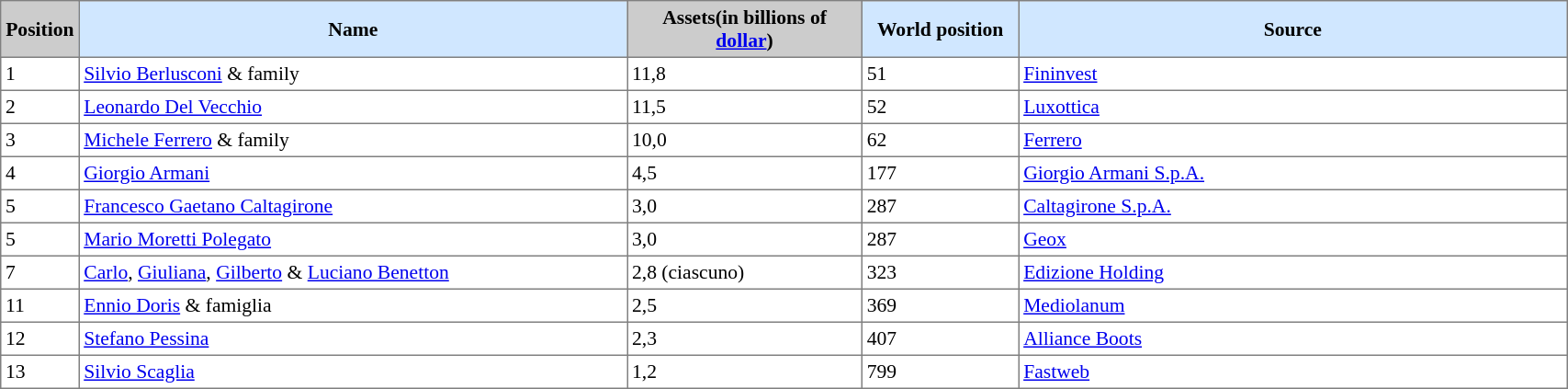<table border=1 style="border-collapse:collapse; font-size:90%;" cellpadding=3 cellspacing=0 width=90%>
<tr>
<td align="center" bgcolor="#CCCCCC" width="5%"><strong>Position</strong></td>
<td bgcolor="#D0E7FF" align="center" width="35%"><strong>Name</strong></td>
<td bgcolor="#cccccc" align="center" width="15%"><strong>Assets(in billions of <a href='#'>dollar</a>)</strong></td>
<td bgcolor="#D0E7FF" align="center" width="10%"><strong>World position</strong></td>
<td bgcolor="#D0E7FF" align="center" width="35%"><strong>Source</strong></td>
</tr>
<tr>
<td>1</td>
<td><a href='#'>Silvio Berlusconi</a> & family</td>
<td>11,8</td>
<td>51</td>
<td><a href='#'>Fininvest</a></td>
</tr>
<tr>
<td>2</td>
<td><a href='#'>Leonardo Del Vecchio</a></td>
<td>11,5</td>
<td>52</td>
<td><a href='#'>Luxottica</a></td>
</tr>
<tr>
<td>3</td>
<td><a href='#'>Michele Ferrero</a> & family</td>
<td>10,0</td>
<td>62</td>
<td><a href='#'>Ferrero</a></td>
</tr>
<tr>
<td>4</td>
<td><a href='#'>Giorgio Armani</a></td>
<td>4,5</td>
<td>177</td>
<td><a href='#'>Giorgio Armani S.p.A.</a></td>
</tr>
<tr>
<td>5</td>
<td><a href='#'>Francesco Gaetano Caltagirone</a></td>
<td>3,0</td>
<td>287</td>
<td><a href='#'>Caltagirone S.p.A.</a></td>
</tr>
<tr>
<td>5</td>
<td><a href='#'>Mario Moretti Polegato</a></td>
<td>3,0</td>
<td>287</td>
<td><a href='#'>Geox</a></td>
</tr>
<tr>
<td>7</td>
<td><a href='#'>Carlo</a>, <a href='#'>Giuliana</a>, <a href='#'>Gilberto</a> & <a href='#'>Luciano Benetton</a></td>
<td>2,8 (ciascuno)</td>
<td>323</td>
<td><a href='#'>Edizione Holding</a></td>
</tr>
<tr>
<td>11</td>
<td><a href='#'>Ennio Doris</a> & famiglia</td>
<td>2,5</td>
<td>369</td>
<td><a href='#'>Mediolanum</a></td>
</tr>
<tr>
<td>12</td>
<td><a href='#'>Stefano Pessina</a></td>
<td>2,3</td>
<td>407</td>
<td><a href='#'>Alliance Boots</a></td>
</tr>
<tr>
<td>13</td>
<td><a href='#'>Silvio Scaglia</a></td>
<td>1,2</td>
<td>799</td>
<td><a href='#'>Fastweb</a></td>
</tr>
</table>
